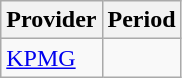<table class="wikitable">
<tr>
<th>Provider</th>
<th>Period</th>
</tr>
<tr>
<td><a href='#'>KPMG</a></td>
<td></td>
</tr>
</table>
